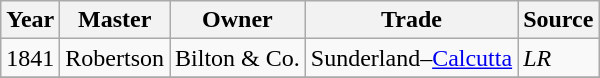<table class=" wikitable">
<tr>
<th>Year</th>
<th>Master</th>
<th>Owner</th>
<th>Trade</th>
<th>Source</th>
</tr>
<tr>
<td>1841</td>
<td>Robertson</td>
<td>Bilton & Co.</td>
<td>Sunderland–<a href='#'>Calcutta</a></td>
<td><em>LR</em></td>
</tr>
<tr>
</tr>
</table>
